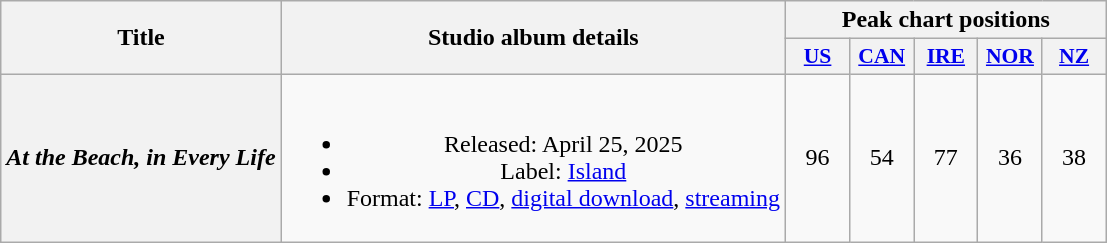<table class="wikitable plainrowheaders" style="text-align:center">
<tr>
<th scope="col" rowspan="2">Title</th>
<th scope="col" rowspan="2">Studio album details</th>
<th scope="col" colspan="5">Peak chart positions</th>
</tr>
<tr>
<th scope="col" style="width:2.5em;font-size:90%;"><a href='#'>US</a><br></th>
<th scope="col" style="width:2.5em;font-size:90%;"><a href='#'>CAN</a><br></th>
<th scope="col" style="width:2.5em;font-size:90%;"><a href='#'>IRE</a><br></th>
<th scope="col" style="width:2.5em;font-size:90%;"><a href='#'>NOR</a><br></th>
<th scope="col" style="width:2.5em;font-size:90%;"><a href='#'>NZ</a><br></th>
</tr>
<tr>
<th scope="row"><em>At the Beach, in Every Life</em></th>
<td><br><ul><li>Released: April 25, 2025</li><li>Label: <a href='#'>Island</a></li><li>Format: <a href='#'>LP</a>, <a href='#'>CD</a>, <a href='#'>digital download</a>, <a href='#'>streaming</a></li></ul></td>
<td>96</td>
<td>54</td>
<td>77</td>
<td>36</td>
<td>38</td>
</tr>
</table>
